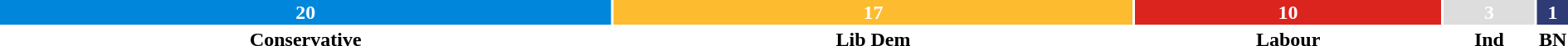<table style="width:100%; text-align:center;">
<tr style="color:white;">
<td style="background:#0087DC; width:39.22%;"><strong>20</strong></td>
<td style="background:#FDBB30; width:33.33%;"><strong>17</strong></td>
<td style="background:#DC241F; width:19.61%;"><strong>10</strong></td>
<td style="background:#DDDDDD; width:5.88%;"><strong>3</strong></td>
<td style="background:#2E3B74; width:1.96%;"><strong>1</strong></td>
</tr>
<tr>
<td><span><strong>Conservative</strong></span></td>
<td><span><strong>Lib Dem</strong></span></td>
<td><span><strong>Labour</strong></span></td>
<td><span><strong>Ind</strong></span></td>
<td><span><strong>BN</strong></span></td>
</tr>
</table>
